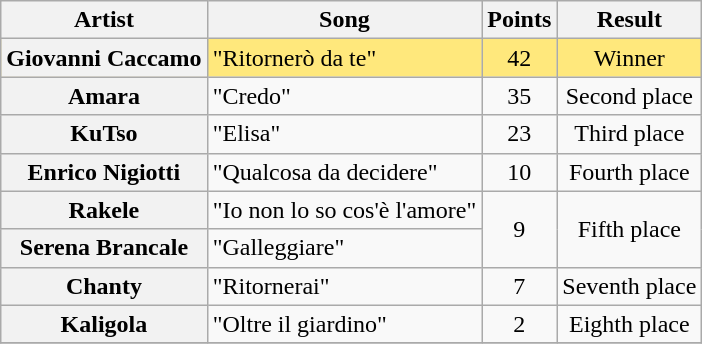<table class="wikitable plainrowheaders" style="text-align:center;">
<tr>
<th scope="col">Artist</th>
<th scope="col">Song</th>
<th scope="col">Points</th>
<th scope="col">Result</th>
</tr>
<tr style="background:#ffe87c;">
<th scope="row">Giovanni Caccamo</th>
<td style="text-align:left;">"Ritornerò da te"</td>
<td>42</td>
<td>Winner</td>
</tr>
<tr>
<th scope="row">Amara</th>
<td style="text-align:left;">"Credo"</td>
<td>35</td>
<td>Second place</td>
</tr>
<tr>
<th scope="row">KuTso</th>
<td style="text-align:left;">"Elisa"</td>
<td>23</td>
<td>Third place</td>
</tr>
<tr>
<th scope="row">Enrico Nigiotti</th>
<td style="text-align:left;">"Qualcosa da decidere"</td>
<td>10</td>
<td>Fourth place</td>
</tr>
<tr>
<th scope="row">Rakele</th>
<td style="text-align:left;">"Io non lo so cos'è l'amore"</td>
<td rowspan="2">9</td>
<td rowspan="2">Fifth place</td>
</tr>
<tr>
<th scope="row">Serena Brancale</th>
<td style="text-align:left;">"Galleggiare"</td>
</tr>
<tr>
<th scope="row">Chanty</th>
<td style="text-align:left;">"Ritornerai"</td>
<td>7</td>
<td>Seventh place</td>
</tr>
<tr>
<th scope="row">Kaligola</th>
<td style="text-align:left;">"Oltre il giardino"</td>
<td>2</td>
<td>Eighth place</td>
</tr>
<tr>
</tr>
</table>
